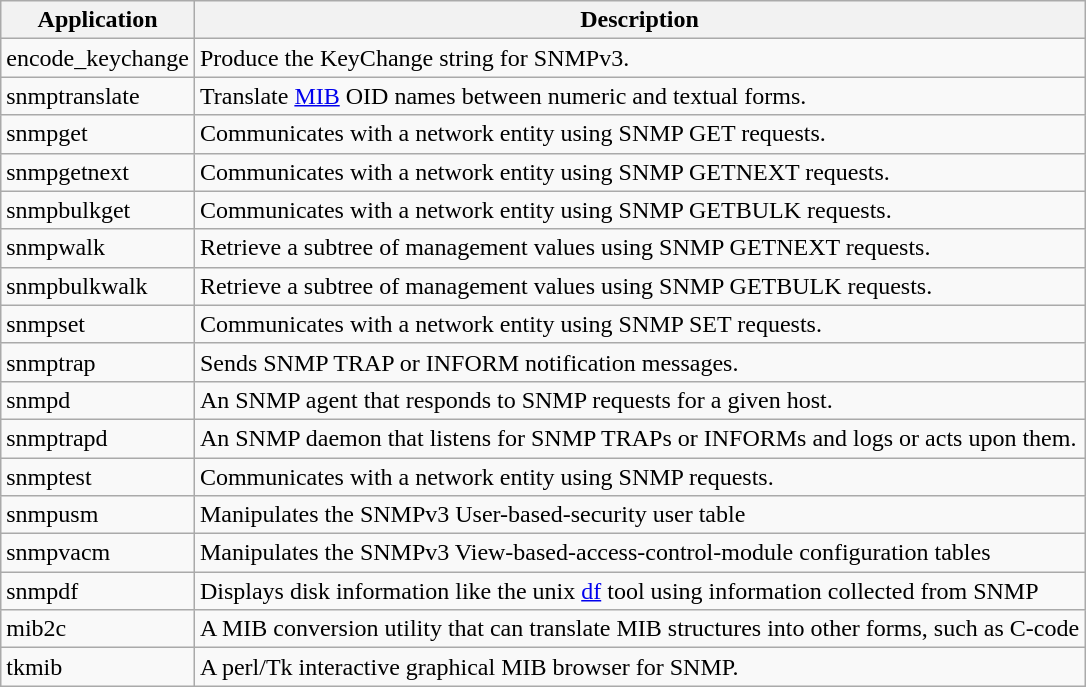<table class="wikitable">
<tr>
<th>Application</th>
<th>Description</th>
</tr>
<tr>
<td>encode_keychange</td>
<td>Produce the KeyChange string for SNMPv3.</td>
</tr>
<tr>
<td>snmptranslate</td>
<td>Translate <a href='#'>MIB</a> OID names between numeric and textual forms.</td>
</tr>
<tr>
<td>snmpget</td>
<td>Communicates with a network entity using SNMP GET requests.</td>
</tr>
<tr>
<td>snmpgetnext</td>
<td>Communicates with a network entity using SNMP GETNEXT requests.</td>
</tr>
<tr>
<td>snmpbulkget</td>
<td>Communicates with a network entity using SNMP GETBULK requests.</td>
</tr>
<tr>
<td>snmpwalk</td>
<td>Retrieve a subtree of management values using SNMP GETNEXT requests.</td>
</tr>
<tr>
<td>snmpbulkwalk</td>
<td>Retrieve a subtree of management values using SNMP GETBULK requests.</td>
</tr>
<tr>
<td>snmpset</td>
<td>Communicates with a network entity using SNMP SET requests.</td>
</tr>
<tr>
<td>snmptrap</td>
<td>Sends SNMP TRAP or INFORM notification messages.</td>
</tr>
<tr>
<td>snmpd</td>
<td>An SNMP agent that responds to SNMP requests for a given host.</td>
</tr>
<tr>
<td>snmptrapd</td>
<td>An SNMP daemon that listens for SNMP TRAPs or INFORMs and logs or acts upon them.</td>
</tr>
<tr>
<td>snmptest</td>
<td>Communicates with a network entity using SNMP requests.</td>
</tr>
<tr>
<td>snmpusm</td>
<td>Manipulates the SNMPv3 User-based-security user table</td>
</tr>
<tr>
<td>snmpvacm</td>
<td>Manipulates the SNMPv3 View-based-access-control-module configuration tables</td>
</tr>
<tr>
<td>snmpdf</td>
<td>Displays disk information like the unix <a href='#'>df</a> tool using information collected from SNMP</td>
</tr>
<tr>
<td>mib2c</td>
<td>A MIB conversion utility that can translate MIB structures into other forms, such as C-code</td>
</tr>
<tr>
<td>tkmib</td>
<td>A perl/Tk interactive graphical MIB browser for SNMP.</td>
</tr>
</table>
